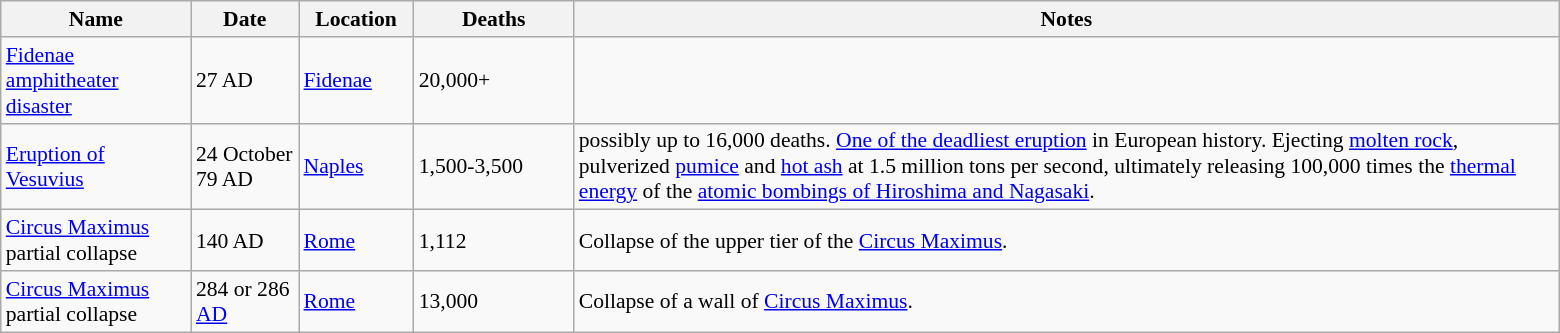<table class="sortable wikitable" style="font-size:90%;">
<tr>
<th style="width:120px;">Name</th>
<th style="width:65px;">Date</th>
<th style="width:70px;">Location</th>
<th style="width:100px;">Deaths</th>
<th class="unsortable" style="width:650px;">Notes</th>
</tr>
<tr>
<td><a href='#'>Fidenae amphitheater disaster</a></td>
<td>27 AD</td>
<td><a href='#'>Fidenae</a></td>
<td>20,000+</td>
<td></td>
</tr>
<tr>
<td><a href='#'>Eruption of Vesuvius</a></td>
<td>24 October 79 AD</td>
<td><a href='#'>Naples</a></td>
<td>1,500-3,500</td>
<td>possibly up to 16,000 deaths. <a href='#'>One of the deadliest eruption</a> in European history. Ejecting <a href='#'>molten rock</a>, pulverized <a href='#'>pumice</a> and <a href='#'>hot ash</a> at 1.5 million tons per second, ultimately releasing 100,000 times the <a href='#'>thermal energy</a> of the <a href='#'>atomic bombings of Hiroshima and Nagasaki</a>.</td>
</tr>
<tr>
<td><a href='#'>Circus Maximus</a> partial collapse</td>
<td>140 AD</td>
<td><a href='#'>Rome</a></td>
<td>1,112</td>
<td>Collapse of the upper tier of the <a href='#'>Circus Maximus</a>.</td>
</tr>
<tr>
<td><a href='#'>Circus Maximus</a> partial collapse</td>
<td>284 or 286 <a href='#'>AD</a></td>
<td><a href='#'>Rome</a></td>
<td>13,000</td>
<td>Collapse of a wall of <a href='#'>Circus Maximus</a>.</td>
</tr>
</table>
